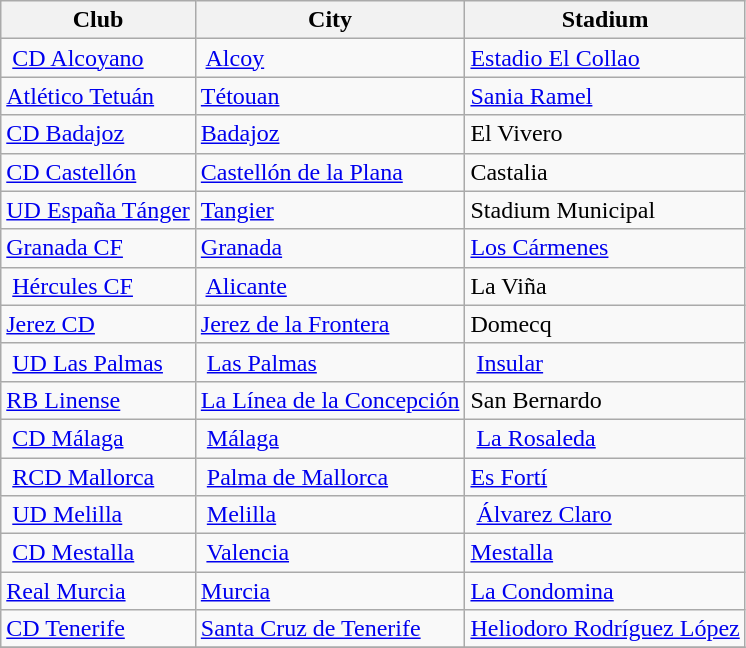<table class="wikitable sortable" style="text-align: left;">
<tr>
<th>Club</th>
<th>City</th>
<th>Stadium</th>
</tr>
<tr>
<td> <a href='#'>CD Alcoyano</a></td>
<td> <a href='#'>Alcoy</a></td>
<td><a href='#'>Estadio El Collao</a></td>
</tr>
<tr>
<td><a href='#'>Atlético Tetuán</a></td>
<td><a href='#'>Tétouan</a></td>
<td><a href='#'>Sania Ramel</a></td>
</tr>
<tr>
<td><a href='#'>CD Badajoz</a></td>
<td><a href='#'>Badajoz</a></td>
<td>El Vivero</td>
</tr>
<tr>
<td><a href='#'>CD Castellón</a></td>
<td><a href='#'>Castellón de la Plana</a></td>
<td>Castalia</td>
</tr>
<tr>
<td><a href='#'>UD España Tánger</a></td>
<td><a href='#'>Tangier</a></td>
<td>Stadium Municipal</td>
</tr>
<tr>
<td><a href='#'>Granada CF</a></td>
<td><a href='#'>Granada</a></td>
<td><a href='#'>Los Cármenes</a></td>
</tr>
<tr>
<td> <a href='#'>Hércules CF</a></td>
<td> <a href='#'>Alicante</a></td>
<td>La Viña</td>
</tr>
<tr>
<td><a href='#'>Jerez CD</a></td>
<td><a href='#'>Jerez de la Frontera</a></td>
<td>Domecq</td>
</tr>
<tr>
<td> <a href='#'>UD Las Palmas</a></td>
<td> <a href='#'>Las Palmas</a></td>
<td> <a href='#'>Insular</a></td>
</tr>
<tr>
<td><a href='#'>RB Linense</a></td>
<td><a href='#'>La Línea de la Concepción</a></td>
<td>San Bernardo</td>
</tr>
<tr>
<td> <a href='#'>CD Málaga</a></td>
<td> <a href='#'>Málaga</a></td>
<td> <a href='#'>La Rosaleda</a></td>
</tr>
<tr>
<td> <a href='#'>RCD Mallorca</a></td>
<td> <a href='#'>Palma de Mallorca</a></td>
<td><a href='#'>Es Fortí</a></td>
</tr>
<tr>
<td> <a href='#'>UD Melilla</a></td>
<td> <a href='#'>Melilla</a></td>
<td> <a href='#'>Álvarez Claro</a></td>
</tr>
<tr>
<td> <a href='#'>CD Mestalla</a></td>
<td> <a href='#'>Valencia</a></td>
<td><a href='#'>Mestalla</a></td>
</tr>
<tr>
<td><a href='#'>Real Murcia</a></td>
<td><a href='#'>Murcia</a></td>
<td><a href='#'>La Condomina</a></td>
</tr>
<tr>
<td><a href='#'>CD Tenerife</a></td>
<td><a href='#'>Santa Cruz de Tenerife</a></td>
<td><a href='#'>Heliodoro Rodríguez López</a></td>
</tr>
<tr>
</tr>
</table>
